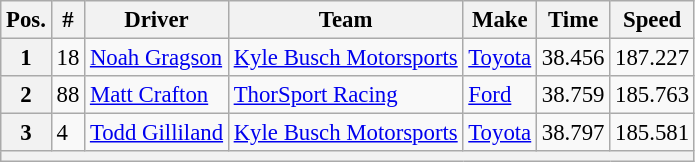<table class="wikitable" style="font-size:95%">
<tr>
<th>Pos.</th>
<th>#</th>
<th>Driver</th>
<th>Team</th>
<th>Make</th>
<th>Time</th>
<th>Speed</th>
</tr>
<tr>
<th>1</th>
<td>18</td>
<td><a href='#'>Noah Gragson</a></td>
<td><a href='#'>Kyle Busch Motorsports</a></td>
<td><a href='#'>Toyota</a></td>
<td>38.456</td>
<td>187.227</td>
</tr>
<tr>
<th>2</th>
<td>88</td>
<td><a href='#'>Matt Crafton</a></td>
<td><a href='#'>ThorSport Racing</a></td>
<td><a href='#'>Ford</a></td>
<td>38.759</td>
<td>185.763</td>
</tr>
<tr>
<th>3</th>
<td>4</td>
<td><a href='#'>Todd Gilliland</a></td>
<td><a href='#'>Kyle Busch Motorsports</a></td>
<td><a href='#'>Toyota</a></td>
<td>38.797</td>
<td>185.581</td>
</tr>
<tr>
<th colspan="7"></th>
</tr>
</table>
